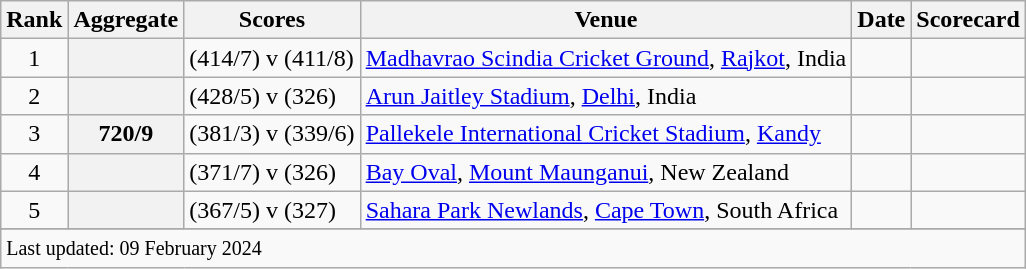<table class="wikitable plainrowheaders sortable">
<tr>
<th scope=col>Rank</th>
<th scope=col>Aggregate</th>
<th scope=col>Scores</th>
<th scope=col>Venue</th>
<th scope=col>Date</th>
<th scope=col>Scorecard</th>
</tr>
<tr>
<td align=center>1</td>
<th scope=row style=text-align:center;></th>
<td> (414/7) v  (411/8)</td>
<td><a href='#'>Madhavrao Scindia Cricket Ground</a>, <a href='#'>Rajkot</a>, India</td>
<td></td>
<td></td>
</tr>
<tr>
<td align="center">2</td>
<th scope="row" style="text-align:center;"></th>
<td> (428/5) v  (326)</td>
<td><a href='#'>Arun Jaitley Stadium</a>, <a href='#'>Delhi</a>, India</td>
<td> </td>
<td></td>
</tr>
<tr>
<td align="center">3</td>
<th scope="row" style="text-align:center;">720/9</th>
<td> (381/3) v  (339/6)</td>
<td><a href='#'>Pallekele International Cricket Stadium</a>, <a href='#'>Kandy</a></td>
<td></td>
<td></td>
</tr>
<tr>
<td align="center">4</td>
<th scope="row" style="text-align:center;"></th>
<td> (371/7) v  (326)</td>
<td><a href='#'>Bay Oval</a>, <a href='#'>Mount Maunganui</a>, New Zealand</td>
<td></td>
<td></td>
</tr>
<tr>
<td align="center">5</td>
<th scope="row" style="text-align:center;"></th>
<td> (367/5) v  (327)</td>
<td><a href='#'>Sahara Park Newlands</a>, <a href='#'>Cape Town</a>, South Africa</td>
<td></td>
<td></td>
</tr>
<tr>
</tr>
<tr class=sortbottom>
<td colspan=6><small>Last updated: 09 February 2024</small></td>
</tr>
</table>
